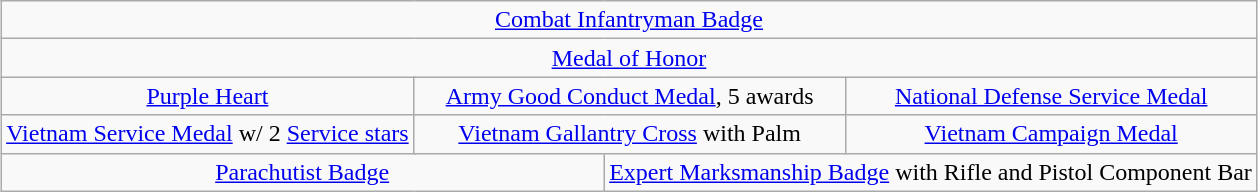<table class="wikitable" style="margin:1em auto; text-align:center;">
<tr>
<td colspan="12"><a href='#'>Combat Infantryman Badge</a></td>
</tr>
<tr>
<td colspan="12"><a href='#'>Medal of Honor</a></td>
</tr>
<tr>
<td colspan="4"><a href='#'>Purple Heart</a></td>
<td colspan="4"><a href='#'>Army Good Conduct Medal</a>, 5 awards</td>
<td colspan="4"><a href='#'>National Defense Service Medal</a></td>
</tr>
<tr>
<td colspan="4"><a href='#'>Vietnam Service Medal</a> w/ 2 <a href='#'>Service stars</a></td>
<td colspan="4"><a href='#'>Vietnam Gallantry Cross</a> with Palm</td>
<td colspan="4"><a href='#'>Vietnam Campaign Medal</a></td>
</tr>
<tr>
<td colspan="6"><a href='#'>Parachutist Badge</a></td>
<td colspan="6"><a href='#'>Expert Marksmanship Badge</a> with Rifle and Pistol Component Bar</td>
</tr>
</table>
